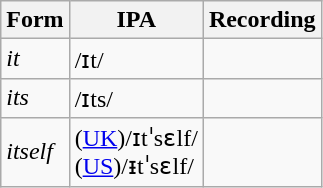<table class="wikitable">
<tr>
<th>Form</th>
<th>IPA</th>
<th>Recording</th>
</tr>
<tr>
<td><em>it</em></td>
<td>/ɪt/</td>
<td></td>
</tr>
<tr>
<td><em>its</em></td>
<td>/ɪts/</td>
<td></td>
</tr>
<tr>
<td><em>itself</em></td>
<td>(<a href='#'>UK</a>)/ɪtˈsɛlf/<br>(<a href='#'>US</a>)/ᵻtˈsɛlf/</td>
<td></td>
</tr>
</table>
